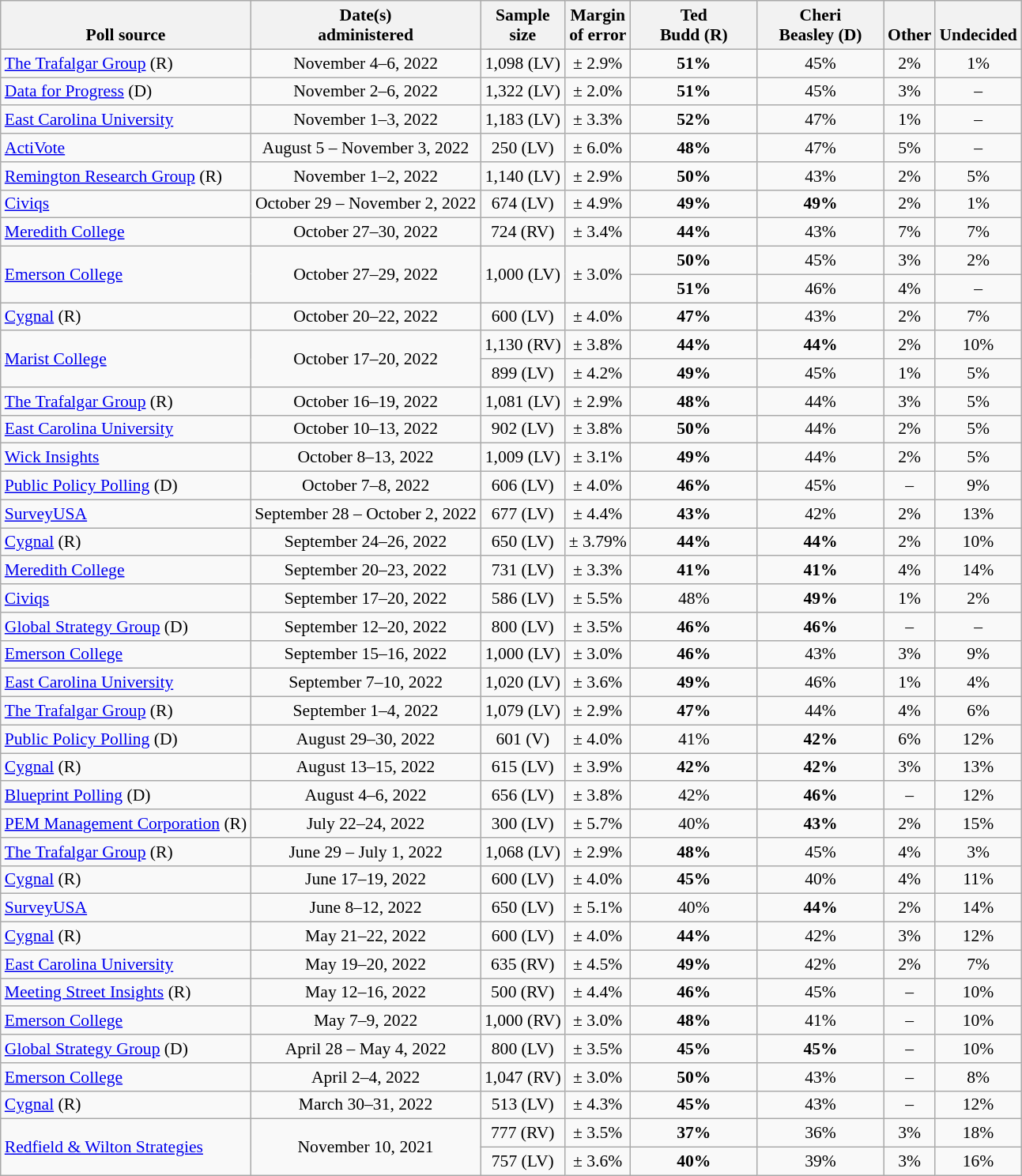<table class="wikitable" style="font-size:90%;text-align:center;">
<tr valign=bottom>
<th>Poll source</th>
<th>Date(s)<br>administered</th>
<th>Sample<br>size</th>
<th>Margin<br>of error</th>
<th style="width:100px;">Ted<br>Budd (R)</th>
<th style="width:100px;">Cheri<br>Beasley (D)</th>
<th>Other</th>
<th>Undecided</th>
</tr>
<tr>
<td style="text-align:left;"><a href='#'>The Trafalgar Group</a> (R)</td>
<td>November 4–6, 2022</td>
<td>1,098 (LV)</td>
<td>± 2.9%</td>
<td><strong>51%</strong></td>
<td>45%</td>
<td>2%</td>
<td>1%</td>
</tr>
<tr>
<td style="text-align:left;"><a href='#'>Data for Progress</a> (D)</td>
<td>November 2–6, 2022</td>
<td>1,322 (LV)</td>
<td>± 2.0%</td>
<td><strong>51%</strong></td>
<td>45%</td>
<td>3%</td>
<td>–</td>
</tr>
<tr>
<td style="text-align:left;"><a href='#'>East Carolina University</a></td>
<td>November 1–3, 2022</td>
<td>1,183 (LV)</td>
<td>± 3.3%</td>
<td><strong>52%</strong></td>
<td>47%</td>
<td>1%</td>
<td>–</td>
</tr>
<tr>
<td style="text-align:left;"><a href='#'>ActiVote</a></td>
<td>August 5 – November 3, 2022</td>
<td>250 (LV)</td>
<td>± 6.0%</td>
<td><strong>48%</strong></td>
<td>47%</td>
<td>5%</td>
<td>–</td>
</tr>
<tr>
<td style="text-align:left;"><a href='#'>Remington Research Group</a> (R)</td>
<td>November 1–2, 2022</td>
<td>1,140 (LV)</td>
<td>± 2.9%</td>
<td><strong>50%</strong></td>
<td>43%</td>
<td>2%</td>
<td>5%</td>
</tr>
<tr>
<td style="text-align:left;"><a href='#'>Civiqs</a></td>
<td>October 29 – November 2, 2022</td>
<td>674 (LV)</td>
<td>± 4.9%</td>
<td><strong>49%</strong></td>
<td><strong>49%</strong></td>
<td>2%</td>
<td>1%</td>
</tr>
<tr>
<td style="text-align:left;"><a href='#'>Meredith College</a></td>
<td>October 27–30, 2022</td>
<td>724 (RV)</td>
<td>± 3.4%</td>
<td><strong>44%</strong></td>
<td>43%</td>
<td>7%</td>
<td>7%</td>
</tr>
<tr>
<td style="text-align:left;" rowspan="2"><a href='#'>Emerson College</a></td>
<td rowspan="2">October 27–29, 2022</td>
<td rowspan="2">1,000 (LV)</td>
<td rowspan="2">± 3.0%</td>
<td><strong>50%</strong></td>
<td>45%</td>
<td>3%</td>
<td>2%</td>
</tr>
<tr>
<td><strong>51%</strong></td>
<td>46%</td>
<td>4%</td>
<td>–</td>
</tr>
<tr>
<td style="text-align:left;"><a href='#'>Cygnal</a> (R)</td>
<td>October 20–22, 2022</td>
<td>600 (LV)</td>
<td>± 4.0%</td>
<td><strong>47%</strong></td>
<td>43%</td>
<td>2%</td>
<td>7%</td>
</tr>
<tr>
<td style="text-align:left;" rowspan="2"><a href='#'>Marist College</a></td>
<td rowspan="2">October 17–20, 2022</td>
<td>1,130 (RV)</td>
<td>± 3.8%</td>
<td><strong>44%</strong></td>
<td><strong>44%</strong></td>
<td>2%</td>
<td>10%</td>
</tr>
<tr>
<td>899 (LV)</td>
<td>± 4.2%</td>
<td><strong>49%</strong></td>
<td>45%</td>
<td>1%</td>
<td>5%</td>
</tr>
<tr>
<td style="text-align:left;"><a href='#'>The Trafalgar Group</a> (R)</td>
<td>October 16–19, 2022</td>
<td>1,081 (LV)</td>
<td>± 2.9%</td>
<td><strong>48%</strong></td>
<td>44%</td>
<td>3%</td>
<td>5%</td>
</tr>
<tr>
<td style="text-align:left;"><a href='#'>East Carolina University</a></td>
<td>October 10–13, 2022</td>
<td>902 (LV)</td>
<td>± 3.8%</td>
<td><strong>50%</strong></td>
<td>44%</td>
<td>2%</td>
<td>5%</td>
</tr>
<tr>
<td style="text-align:left;"><a href='#'>Wick Insights</a></td>
<td>October 8–13, 2022</td>
<td>1,009 (LV)</td>
<td>± 3.1%</td>
<td><strong>49%</strong></td>
<td>44%</td>
<td>2%</td>
<td>5%</td>
</tr>
<tr>
<td style="text-align:left;"><a href='#'>Public Policy Polling</a> (D)</td>
<td>October 7–8, 2022</td>
<td>606 (LV)</td>
<td>± 4.0%</td>
<td><strong>46%</strong></td>
<td>45%</td>
<td>–</td>
<td>9%</td>
</tr>
<tr>
<td style="text-align:left;"><a href='#'>SurveyUSA</a></td>
<td>September 28 – October 2, 2022</td>
<td>677 (LV)</td>
<td>± 4.4%</td>
<td><strong>43%</strong></td>
<td>42%</td>
<td>2%</td>
<td>13%</td>
</tr>
<tr>
<td style="text-align:left;"><a href='#'>Cygnal</a> (R)</td>
<td>September 24–26, 2022</td>
<td>650 (LV)</td>
<td>± 3.79%</td>
<td><strong>44%</strong></td>
<td><strong>44%</strong></td>
<td>2%</td>
<td>10%</td>
</tr>
<tr>
<td style="text-align:left;"><a href='#'>Meredith College</a></td>
<td>September 20–23, 2022</td>
<td>731 (LV)</td>
<td>± 3.3%</td>
<td><strong>41%</strong></td>
<td><strong>41%</strong></td>
<td>4%</td>
<td>14%</td>
</tr>
<tr>
<td style="text-align:left;"><a href='#'>Civiqs</a></td>
<td>September 17–20, 2022</td>
<td>586 (LV)</td>
<td>± 5.5%</td>
<td>48%</td>
<td><strong>49%</strong></td>
<td>1%</td>
<td>2%</td>
</tr>
<tr>
<td style="text-align:left;"><a href='#'>Global Strategy Group</a> (D)</td>
<td>September 12–20, 2022</td>
<td>800 (LV)</td>
<td>± 3.5%</td>
<td><strong>46%</strong></td>
<td><strong>46%</strong></td>
<td>–</td>
<td>–</td>
</tr>
<tr>
<td style="text-align:left;"><a href='#'>Emerson College</a></td>
<td>September 15–16, 2022</td>
<td>1,000 (LV)</td>
<td>± 3.0%</td>
<td><strong>46%</strong></td>
<td>43%</td>
<td>3%</td>
<td>9%</td>
</tr>
<tr>
<td style="text-align:left;"><a href='#'>East Carolina University</a></td>
<td>September 7–10, 2022</td>
<td>1,020 (LV)</td>
<td>± 3.6%</td>
<td><strong>49%</strong></td>
<td>46%</td>
<td>1%</td>
<td>4%</td>
</tr>
<tr>
<td style="text-align:left;"><a href='#'>The Trafalgar Group</a> (R)</td>
<td>September 1–4, 2022</td>
<td>1,079 (LV)</td>
<td>± 2.9%</td>
<td><strong>47%</strong></td>
<td>44%</td>
<td>4%</td>
<td>6%</td>
</tr>
<tr>
<td style="text-align:left;"><a href='#'>Public Policy Polling</a> (D)</td>
<td>August 29–30, 2022</td>
<td>601 (V)</td>
<td>± 4.0%</td>
<td>41%</td>
<td><strong>42%</strong></td>
<td>6%</td>
<td>12%</td>
</tr>
<tr>
<td style="text-align:left;"><a href='#'>Cygnal</a> (R)</td>
<td>August 13–15, 2022</td>
<td>615 (LV)</td>
<td>± 3.9%</td>
<td><strong>42%</strong></td>
<td><strong>42%</strong></td>
<td>3%</td>
<td>13%</td>
</tr>
<tr>
<td style="text-align:left;"><a href='#'>Blueprint Polling</a> (D)</td>
<td>August 4–6, 2022</td>
<td>656 (LV)</td>
<td>± 3.8%</td>
<td>42%</td>
<td><strong>46%</strong></td>
<td>–</td>
<td>12%</td>
</tr>
<tr>
<td style="text-align:left;"><a href='#'>PEM Management Corporation</a> (R)</td>
<td>July 22–24, 2022</td>
<td>300 (LV)</td>
<td>± 5.7%</td>
<td>40%</td>
<td><strong>43%</strong></td>
<td>2%</td>
<td>15%</td>
</tr>
<tr>
<td style="text-align:left;"><a href='#'>The Trafalgar Group</a> (R)</td>
<td>June 29 – July 1, 2022</td>
<td>1,068 (LV)</td>
<td>± 2.9%</td>
<td><strong>48%</strong></td>
<td>45%</td>
<td>4%</td>
<td>3%</td>
</tr>
<tr>
<td style="text-align:left;"><a href='#'>Cygnal</a> (R)</td>
<td>June 17–19, 2022</td>
<td>600 (LV)</td>
<td>± 4.0%</td>
<td><strong>45%</strong></td>
<td>40%</td>
<td>4%</td>
<td>11%</td>
</tr>
<tr>
<td style="text-align:left;"><a href='#'>SurveyUSA</a></td>
<td>June 8–12, 2022</td>
<td>650 (LV)</td>
<td>± 5.1%</td>
<td>40%</td>
<td><strong>44%</strong></td>
<td>2%</td>
<td>14%</td>
</tr>
<tr>
<td style="text-align:left;"><a href='#'>Cygnal</a> (R)</td>
<td>May 21–22, 2022</td>
<td>600 (LV)</td>
<td>± 4.0%</td>
<td><strong>44%</strong></td>
<td>42%</td>
<td>3%</td>
<td>12%</td>
</tr>
<tr>
<td style="text-align:left;"><a href='#'>East Carolina University</a></td>
<td>May 19–20, 2022</td>
<td>635 (RV)</td>
<td>± 4.5%</td>
<td><strong>49%</strong></td>
<td>42%</td>
<td>2%</td>
<td>7%</td>
</tr>
<tr>
<td style="text-align:left;"><a href='#'>Meeting Street Insights</a> (R)</td>
<td>May 12–16, 2022</td>
<td>500 (RV)</td>
<td>± 4.4%</td>
<td><strong>46%</strong></td>
<td>45%</td>
<td>–</td>
<td>10%</td>
</tr>
<tr>
<td style="text-align:left;"><a href='#'>Emerson College</a></td>
<td>May 7–9, 2022</td>
<td>1,000 (RV)</td>
<td>± 3.0%</td>
<td><strong>48%</strong></td>
<td>41%</td>
<td>–</td>
<td>10%</td>
</tr>
<tr>
<td style="text-align:left;"><a href='#'>Global Strategy Group</a> (D)</td>
<td>April 28 – May 4, 2022</td>
<td>800 (LV)</td>
<td>± 3.5%</td>
<td><strong>45%</strong></td>
<td><strong>45%</strong></td>
<td>–</td>
<td>10%</td>
</tr>
<tr>
<td style="text-align:left;"><a href='#'>Emerson College</a></td>
<td>April 2–4, 2022</td>
<td>1,047 (RV)</td>
<td>± 3.0%</td>
<td><strong>50%</strong></td>
<td>43%</td>
<td>–</td>
<td>8%</td>
</tr>
<tr>
<td style="text-align:left;"><a href='#'>Cygnal</a> (R)</td>
<td>March 30–31, 2022</td>
<td>513 (LV)</td>
<td>± 4.3%</td>
<td><strong>45%</strong></td>
<td>43%</td>
<td>–</td>
<td>12%</td>
</tr>
<tr>
<td style="text-align:left;" rowspan="2"><a href='#'>Redfield & Wilton Strategies</a></td>
<td rowspan="2">November 10, 2021</td>
<td>777 (RV)</td>
<td>± 3.5%</td>
<td><strong>37%</strong></td>
<td>36%</td>
<td>3%</td>
<td>18%</td>
</tr>
<tr>
<td>757 (LV)</td>
<td>± 3.6%</td>
<td><strong>40%</strong></td>
<td>39%</td>
<td>3%</td>
<td>16%</td>
</tr>
</table>
